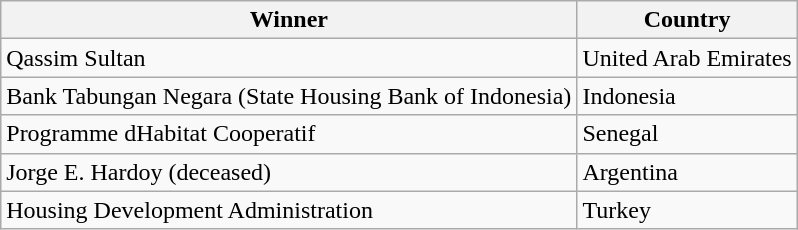<table class="wikitable">
<tr>
<th>Winner</th>
<th>Country</th>
</tr>
<tr>
<td>Qassim Sultan</td>
<td>United Arab Emirates</td>
</tr>
<tr>
<td>Bank Tabungan Negara (State Housing Bank of Indonesia)</td>
<td>Indonesia</td>
</tr>
<tr>
<td>Programme dHabitat Cooperatif</td>
<td>Senegal</td>
</tr>
<tr>
<td>Jorge E. Hardoy (deceased)</td>
<td>Argentina</td>
</tr>
<tr>
<td>Housing Development Administration</td>
<td>Turkey</td>
</tr>
</table>
